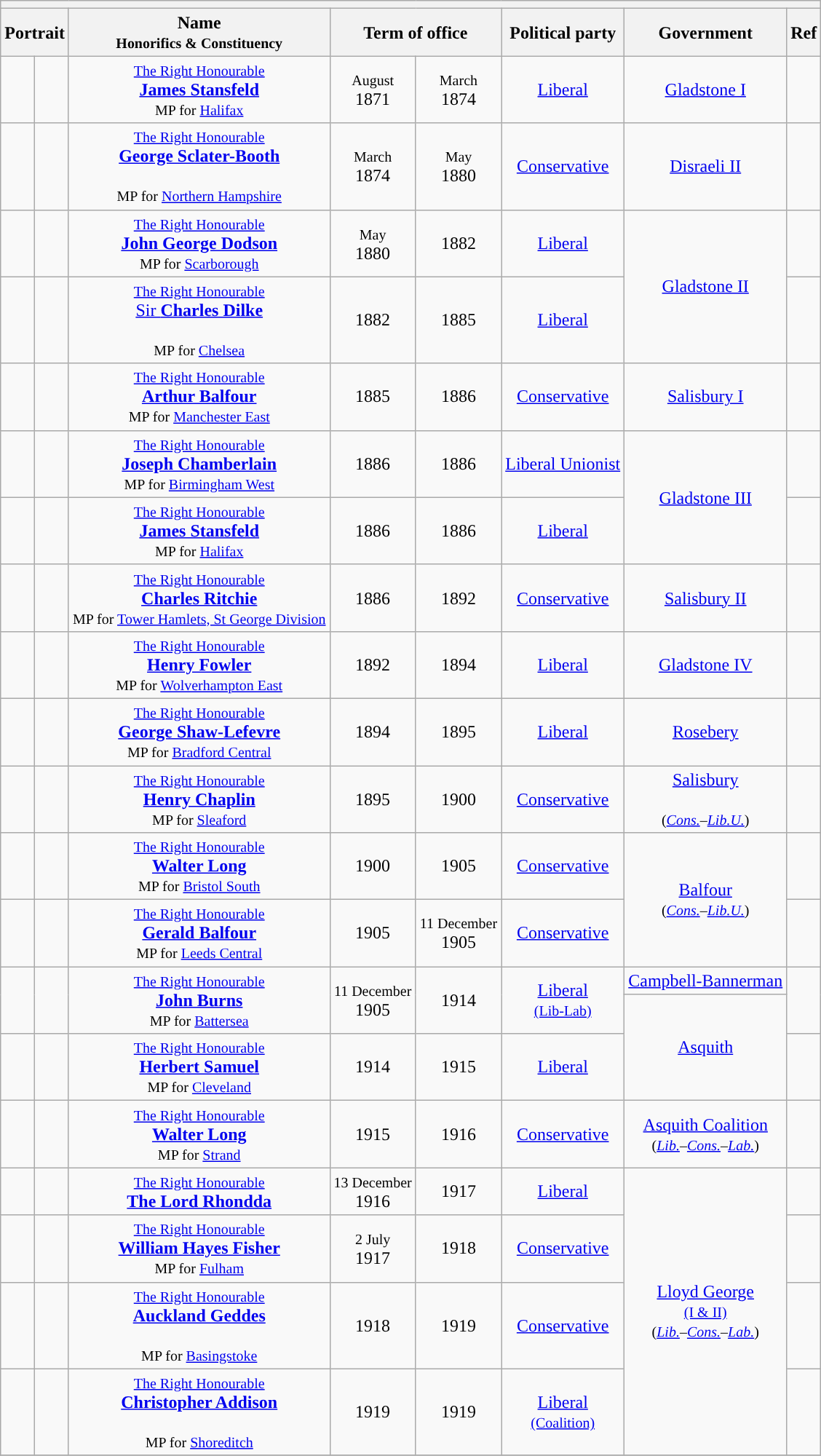<table class="wikitable" style="text-align:Center">
<tr>
<th colspan=8></th>
</tr>
<tr>
<th colspan=2>Portrait</th>
<th>Name<br><small>Honorifics & Constituency</small></th>
<th colspan=2>Term of office</th>
<th>Political party</th>
<th>Government</th>
<th><abbr>Ref</abbr></th>
</tr>
<tr>
<td style="background-color: "></td>
<td></td>
<td><a href='#'><small>The Right Honourable</small><br><strong>James Stansfeld</strong></a><br><small>MP for <a href='#'>Halifax</a></small></td>
<td><small>August</small><br>1871</td>
<td><small>March</small><br>1874</td>
<td><a href='#'>Liberal</a></td>
<td><a href='#'>Gladstone I</a></td>
<td><br></td>
</tr>
<tr>
<td style="background-color: "></td>
<td></td>
<td><a href='#'><small>The Right Honourable</small><br><strong>George Sclater-Booth</strong></a><br><br><small>MP for <a href='#'>Northern Hampshire</a></small></td>
<td><small>March</small><br>1874</td>
<td><small>May</small><br>1880</td>
<td><a href='#'>Conservative</a></td>
<td><a href='#'>Disraeli II</a></td>
<td></td>
</tr>
<tr>
<td style="background-color: "></td>
<td></td>
<td><a href='#'><small>The Right Honourable</small><br><strong>John George Dodson</strong></a><br><small>MP for <a href='#'>Scarborough</a></small></td>
<td><small>May</small><br>1880</td>
<td>1882</td>
<td><a href='#'>Liberal</a></td>
<td rowspan="2" ><a href='#'>Gladstone II</a></td>
<td></td>
</tr>
<tr>
<td style="background-color: "></td>
<td></td>
<td><a href='#'><small>The Right Honourable</small><br>Sir <strong>Charles Dilke</strong></a><br><br><small>MP for <a href='#'>Chelsea</a></small></td>
<td>1882</td>
<td>1885</td>
<td><a href='#'>Liberal</a></td>
<td></td>
</tr>
<tr>
<td style="background-color: "></td>
<td></td>
<td><a href='#'><small>The Right Honourable</small><br><strong>Arthur Balfour</strong></a><br><small>MP for <a href='#'>Manchester East</a></small></td>
<td>1885</td>
<td>1886</td>
<td><a href='#'>Conservative</a></td>
<td><a href='#'>Salisbury I</a></td>
<td></td>
</tr>
<tr>
<td style="background-color: "></td>
<td></td>
<td><a href='#'><small>The Right Honourable</small><br><strong>Joseph Chamberlain</strong></a><br><small>MP for <a href='#'>Birmingham West</a></small></td>
<td>1886</td>
<td>1886</td>
<td><a href='#'>Liberal Unionist</a></td>
<td rowspan="2" ><a href='#'>Gladstone III</a></td>
<td></td>
</tr>
<tr>
<td style="background-color: "></td>
<td></td>
<td><a href='#'><small>The Right Honourable</small><br><strong>James Stansfeld</strong></a><br><small>MP for <a href='#'>Halifax</a></small></td>
<td>1886</td>
<td>1886</td>
<td><a href='#'>Liberal</a></td>
<td></td>
</tr>
<tr>
<td style="background-color: "></td>
<td></td>
<td><a href='#'><small>The Right Honourable</small><br><strong>Charles Ritchie</strong></a><br><small>MP for <a href='#'>Tower Hamlets, St George Division</a></small></td>
<td>1886</td>
<td>1892</td>
<td><a href='#'>Conservative</a></td>
<td><a href='#'>Salisbury II</a></td>
<td></td>
</tr>
<tr>
<td style="background-color: "></td>
<td></td>
<td><a href='#'><small>The Right Honourable</small><br><strong>Henry Fowler</strong></a><br><small>MP for <a href='#'>Wolverhampton East</a></small></td>
<td>1892</td>
<td>1894</td>
<td><a href='#'>Liberal</a></td>
<td><a href='#'>Gladstone IV</a></td>
<td></td>
</tr>
<tr>
<td style="background-color: "></td>
<td></td>
<td><a href='#'><small>The Right Honourable</small><br><strong>George Shaw-Lefevre</strong></a><br><small>MP for <a href='#'>Bradford Central</a></small></td>
<td>1894</td>
<td>1895</td>
<td><a href='#'>Liberal</a></td>
<td><a href='#'>Rosebery</a></td>
<td></td>
</tr>
<tr>
<td style="background-color: "></td>
<td></td>
<td><a href='#'><small>The Right Honourable</small><br><strong>Henry Chaplin</strong></a><br><small>MP for <a href='#'>Sleaford</a></small></td>
<td>1895</td>
<td>1900</td>
<td><a href='#'>Conservative</a></td>
<td rowspan="2" ><a href='#'>Salisbury<br></a><br><small>(<em><a href='#'>Cons.</a>–<a href='#'>Lib.U.</a></em>)</small></td>
<td></td>
</tr>
<tr>
<td rowspan="2" style="background-color: "></td>
<td rowspan="2"></td>
<td rowspan="2"><a href='#'><small>The Right Honourable</small><br><strong>Walter Long</strong></a><br><small>MP for <a href='#'>Bristol South</a></small></td>
<td rowspan="2">1900</td>
<td rowspan="2">1905</td>
<td rowspan="2" ><a href='#'>Conservative</a></td>
<td rowspan="2"></td>
</tr>
<tr>
<td rowspan="2" ><a href='#'>Balfour</a><br><small>(<em><a href='#'>Cons.</a>–<a href='#'>Lib.U.</a></em>)</small></td>
</tr>
<tr>
<td style="background-color: "></td>
<td></td>
<td><a href='#'><small>The Right Honourable</small><br><strong>Gerald Balfour</strong></a><br><small>MP for <a href='#'>Leeds Central</a></small></td>
<td>1905</td>
<td><small>11 December</small><br>1905</td>
<td><a href='#'>Conservative</a></td>
<td></td>
</tr>
<tr>
<td rowspan="2" style="background-color: "></td>
<td rowspan="2"></td>
<td rowspan="2"><a href='#'><small>The Right Honourable</small><br><strong>John Burns</strong></a><br><small>MP for <a href='#'>Battersea</a></small></td>
<td rowspan="2"><small>11 December</small><br>1905</td>
<td rowspan="2">1914</td>
<td rowspan="2" ><a href='#'>Liberal</a><br><small><a href='#'>(Lib-Lab)</a></small></td>
<td><a href='#'>Campbell-Bannerman</a></td>
<td rowspan="2"></td>
</tr>
<tr>
<td rowspan="2" ><a href='#'>Asquith<br></a></td>
</tr>
<tr>
<td style="background-color: "></td>
<td></td>
<td><a href='#'><small>The Right Honourable</small><br><strong>Herbert Samuel</strong></a><br><small>MP for <a href='#'>Cleveland</a></small></td>
<td>1914</td>
<td>1915</td>
<td><a href='#'>Liberal</a></td>
<td></td>
</tr>
<tr>
<td style="background-color: "></td>
<td></td>
<td><a href='#'><small>The Right Honourable</small><br><strong>Walter Long</strong></a><br><small>MP for <a href='#'>Strand</a></small></td>
<td>1915</td>
<td>1916</td>
<td><a href='#'>Conservative</a></td>
<td><a href='#'>Asquith Coalition</a><br><small>(<em><a href='#'>Lib.</a>–<a href='#'>Cons.</a>–<a href='#'>Lab.</a></em>)</small></td>
<td></td>
</tr>
<tr>
<td style="background-color: "></td>
<td></td>
<td><a href='#'><small>The Right Honourable</small><br><strong>The Lord Rhondda</strong></a><br></td>
<td><small>13 December</small><br>1916</td>
<td>1917</td>
<td><a href='#'>Liberal</a></td>
<td rowspan="4" ><a href='#'>Lloyd George<br><small>(I & II)</small></a><br><small>(<em><a href='#'>Lib.</a>–<a href='#'>Cons.</a>–<a href='#'>Lab.</a></em>)</small></td>
<td></td>
</tr>
<tr>
<td style="background-color: "></td>
<td></td>
<td><a href='#'><small>The Right Honourable</small><br><strong>William Hayes Fisher</strong></a><br><small>MP for <a href='#'>Fulham</a></small></td>
<td><small>2 July</small><br>1917</td>
<td>1918</td>
<td><a href='#'>Conservative</a></td>
<td></td>
</tr>
<tr>
<td style="background-color: "></td>
<td></td>
<td><a href='#'><small>The Right Honourable</small><br><strong>Auckland Geddes</strong></a><br><br><small>MP for <a href='#'>Basingstoke</a></small></td>
<td>1918</td>
<td>1919</td>
<td><a href='#'>Conservative</a></td>
<td></td>
</tr>
<tr>
<td style="background-color: "></td>
<td></td>
<td><a href='#'><small>The Right Honourable</small><br><strong>Christopher Addison</strong></a><br><br><small>MP for <a href='#'>Shoreditch</a></small></td>
<td>1919</td>
<td>1919</td>
<td><a href='#'>Liberal</a><br><a href='#'><small>(Coalition)</small></a></td>
<td></td>
</tr>
<tr>
</tr>
</table>
